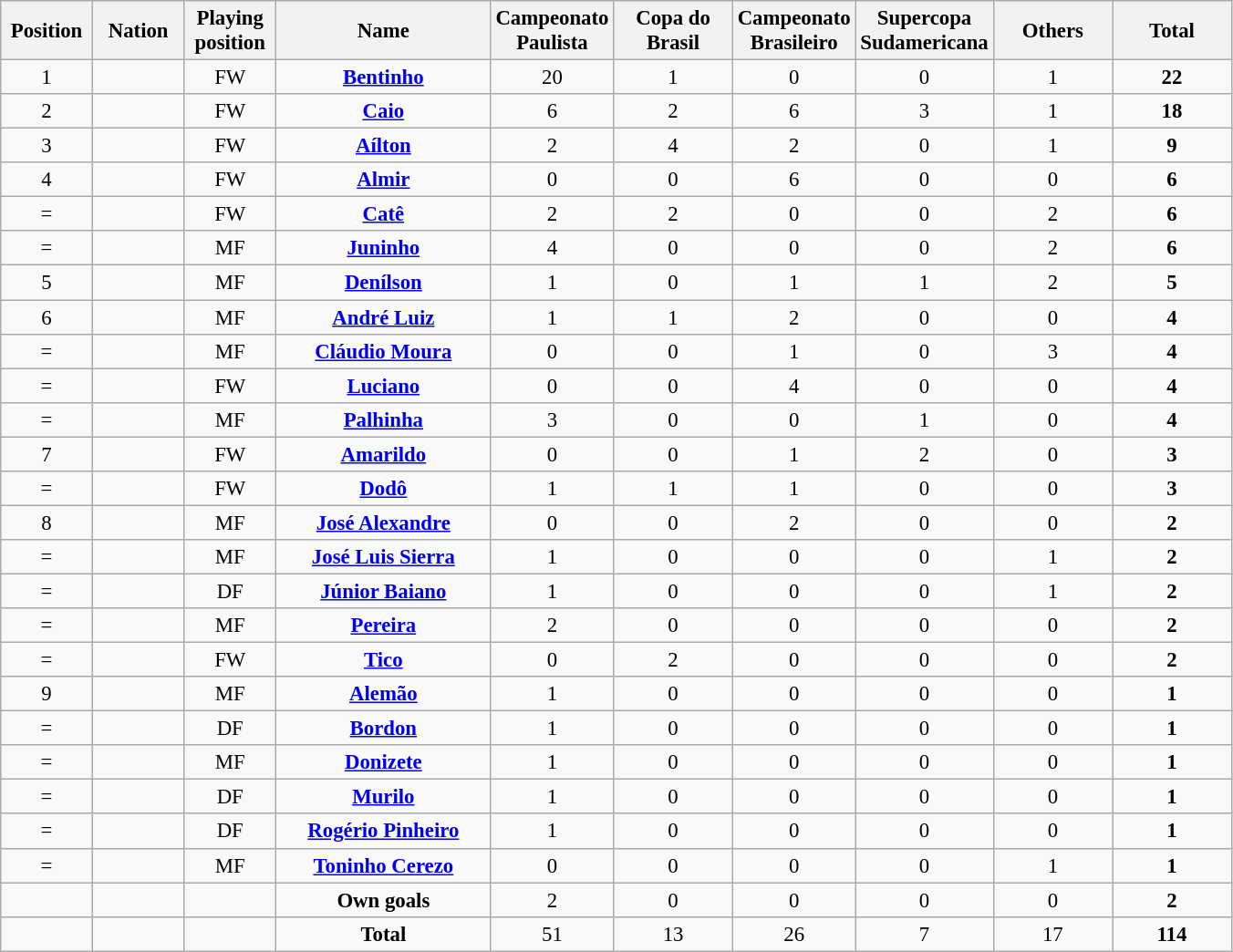<table class="wikitable" style="font-size: 95%; text-align: center;">
<tr>
<th width=60>Position</th>
<th width=60>Nation</th>
<th width=60>Playing position</th>
<th width=150>Name</th>
<th width=80>Campeonato Paulista</th>
<th width=80>Copa do Brasil</th>
<th width=80>Campeonato Brasileiro</th>
<th width=80>Supercopa Sudamericana</th>
<th width=80>Others</th>
<th width=80>Total</th>
</tr>
<tr>
<td>1</td>
<td></td>
<td>FW</td>
<td><strong><a href='#'>Bentinho</a></strong></td>
<td>20</td>
<td>1</td>
<td>0</td>
<td>0</td>
<td>1</td>
<td><strong>22</strong></td>
</tr>
<tr>
<td>2</td>
<td></td>
<td>FW</td>
<td><strong><a href='#'>Caio</a></strong></td>
<td>6</td>
<td>2</td>
<td>6</td>
<td>3</td>
<td>1</td>
<td><strong>18</strong></td>
</tr>
<tr>
<td>3</td>
<td></td>
<td>FW</td>
<td><strong><a href='#'>Aílton</a></strong></td>
<td>2</td>
<td>4</td>
<td>2</td>
<td>0</td>
<td>1</td>
<td><strong>9</strong></td>
</tr>
<tr>
<td>4</td>
<td></td>
<td>FW</td>
<td><strong><a href='#'>Almir</a></strong></td>
<td>0</td>
<td>0</td>
<td>6</td>
<td>0</td>
<td>0</td>
<td><strong>6</strong></td>
</tr>
<tr>
<td>=</td>
<td></td>
<td>FW</td>
<td><strong><a href='#'>Catê</a></strong></td>
<td>2</td>
<td>2</td>
<td>0</td>
<td>0</td>
<td>2</td>
<td><strong>6</strong></td>
</tr>
<tr>
<td>=</td>
<td></td>
<td>MF</td>
<td><strong><a href='#'>Juninho</a></strong></td>
<td>4</td>
<td>0</td>
<td>0</td>
<td>0</td>
<td>2</td>
<td><strong>6</strong></td>
</tr>
<tr>
<td>5</td>
<td></td>
<td>MF</td>
<td><strong><a href='#'>Denílson</a></strong></td>
<td>1</td>
<td>0</td>
<td>1</td>
<td>1</td>
<td>2</td>
<td><strong>5</strong></td>
</tr>
<tr>
<td>6</td>
<td></td>
<td>MF</td>
<td><strong><a href='#'>André Luiz</a></strong></td>
<td>1</td>
<td>1</td>
<td>2</td>
<td>0</td>
<td>0</td>
<td><strong>4</strong></td>
</tr>
<tr>
<td>=</td>
<td></td>
<td>MF</td>
<td><strong><a href='#'>Cláudio Moura</a></strong></td>
<td>0</td>
<td>0</td>
<td>1</td>
<td>0</td>
<td>3</td>
<td><strong>4</strong></td>
</tr>
<tr>
<td>=</td>
<td></td>
<td>FW</td>
<td><strong><a href='#'>Luciano</a></strong></td>
<td>0</td>
<td>0</td>
<td>4</td>
<td>0</td>
<td>0</td>
<td><strong>4</strong></td>
</tr>
<tr>
<td>=</td>
<td></td>
<td>MF</td>
<td><strong><a href='#'>Palhinha</a></strong></td>
<td>3</td>
<td>0</td>
<td>0</td>
<td>1</td>
<td>0</td>
<td><strong>4</strong></td>
</tr>
<tr>
<td>7</td>
<td></td>
<td>FW</td>
<td><strong><a href='#'>Amarildo</a></strong></td>
<td>0</td>
<td>0</td>
<td>1</td>
<td>2</td>
<td>0</td>
<td><strong>3</strong></td>
</tr>
<tr>
<td>=</td>
<td></td>
<td>FW</td>
<td><strong><a href='#'>Dodô</a></strong></td>
<td>1</td>
<td>1</td>
<td>1</td>
<td>0</td>
<td>0</td>
<td><strong>3</strong></td>
</tr>
<tr>
<td>8</td>
<td></td>
<td>MF</td>
<td><strong><a href='#'>José Alexandre</a></strong></td>
<td>0</td>
<td>0</td>
<td>2</td>
<td>0</td>
<td>0</td>
<td><strong>2</strong></td>
</tr>
<tr>
<td>=</td>
<td></td>
<td>MF</td>
<td><strong><a href='#'>José Luis Sierra</a></strong></td>
<td>1</td>
<td>0</td>
<td>0</td>
<td>0</td>
<td>1</td>
<td><strong>2</strong></td>
</tr>
<tr>
<td>=</td>
<td></td>
<td>DF</td>
<td><strong><a href='#'>Júnior Baiano</a></strong></td>
<td>1</td>
<td>0</td>
<td>0</td>
<td>0</td>
<td>1</td>
<td><strong>2</strong></td>
</tr>
<tr>
<td>=</td>
<td></td>
<td>MF</td>
<td><strong><a href='#'>Pereira</a></strong></td>
<td>2</td>
<td>0</td>
<td>0</td>
<td>0</td>
<td>0</td>
<td><strong>2</strong></td>
</tr>
<tr>
<td>=</td>
<td></td>
<td>FW</td>
<td><strong><a href='#'>Tico</a></strong></td>
<td>0</td>
<td>2</td>
<td>0</td>
<td>0</td>
<td>0</td>
<td><strong>2</strong></td>
</tr>
<tr>
<td>9</td>
<td></td>
<td>MF</td>
<td><strong><a href='#'>Alemão</a></strong></td>
<td>1</td>
<td>0</td>
<td>0</td>
<td>0</td>
<td>0</td>
<td><strong>1</strong></td>
</tr>
<tr>
<td>=</td>
<td></td>
<td>DF</td>
<td><strong><a href='#'>Bordon</a></strong></td>
<td>1</td>
<td>0</td>
<td>0</td>
<td>0</td>
<td>0</td>
<td><strong>1</strong></td>
</tr>
<tr>
<td>=</td>
<td></td>
<td>MF</td>
<td><strong><a href='#'>Donizete</a></strong></td>
<td>1</td>
<td>0</td>
<td>0</td>
<td>0</td>
<td>0</td>
<td><strong>1</strong></td>
</tr>
<tr>
<td>=</td>
<td></td>
<td>DF</td>
<td><strong><a href='#'>Murilo</a></strong></td>
<td>1</td>
<td>0</td>
<td>0</td>
<td>0</td>
<td>0</td>
<td><strong>1</strong></td>
</tr>
<tr>
<td>=</td>
<td></td>
<td>DF</td>
<td><strong><a href='#'>Rogério Pinheiro</a></strong></td>
<td>1</td>
<td>0</td>
<td>0</td>
<td>0</td>
<td>0</td>
<td><strong>1</strong></td>
</tr>
<tr>
<td>=</td>
<td></td>
<td>MF</td>
<td><strong><a href='#'>Toninho Cerezo</a></strong></td>
<td>0</td>
<td>0</td>
<td>0</td>
<td>0</td>
<td>1</td>
<td><strong>1</strong></td>
</tr>
<tr>
<td></td>
<td></td>
<td></td>
<td><strong>Own goals</strong></td>
<td>2</td>
<td>0</td>
<td>0</td>
<td>0</td>
<td>0</td>
<td><strong>2</strong></td>
</tr>
<tr>
<td></td>
<td></td>
<td></td>
<td><strong>Total</strong></td>
<td>51</td>
<td>13</td>
<td>26</td>
<td>7</td>
<td>17</td>
<td><strong>114</strong></td>
</tr>
</table>
